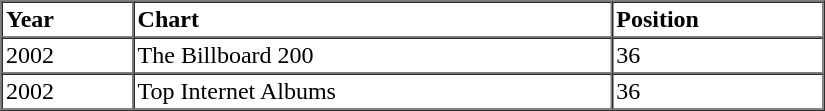<table border=1 cellspacing=0 cellpadding=2 width="550px">
<tr>
<th align="left">Year</th>
<th align="left">Chart</th>
<th align="left">Position</th>
</tr>
<tr>
<td align="left">2002</td>
<td align="left">The Billboard 200</td>
<td align="left">36</td>
</tr>
<tr>
<td align="left">2002</td>
<td align="left">Top Internet Albums</td>
<td align="left">36</td>
</tr>
<tr>
</tr>
</table>
